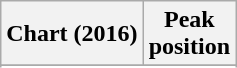<table class="wikitable sortable plainrowheaders" style="text-align:center">
<tr>
<th scope="col">Chart (2016)</th>
<th scope="col">Peak<br> position</th>
</tr>
<tr>
</tr>
<tr>
</tr>
</table>
